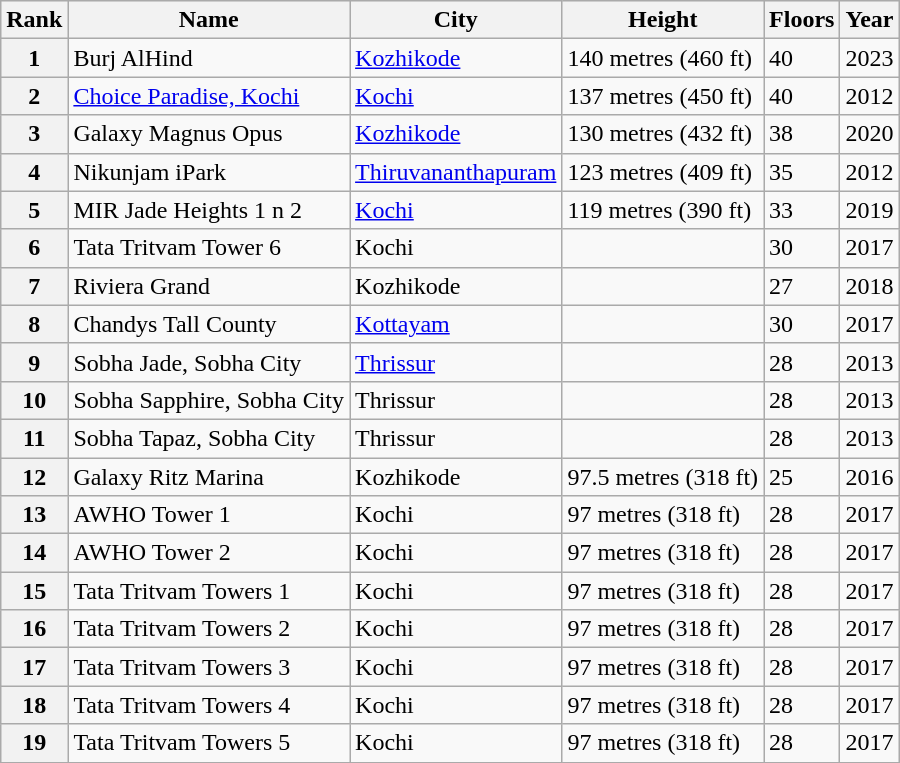<table class="wikitable sortable">
<tr style="background:#ececec;">
<th>Rank</th>
<th>Name</th>
<th>City</th>
<th>Height</th>
<th>Floors</th>
<th>Year</th>
</tr>
<tr>
<th>1</th>
<td>Burj AlHind</td>
<td><a href='#'>Kozhikode</a></td>
<td>140 metres (460 ft)</td>
<td>40</td>
<td>2023 </td>
</tr>
<tr>
<th>2</th>
<td><a href='#'>Choice Paradise, Kochi</a></td>
<td><a href='#'>Kochi</a></td>
<td>137 metres (450 ft)</td>
<td>40</td>
<td>2012</td>
</tr>
<tr>
<th>3</th>
<td>Galaxy Magnus Opus</td>
<td><a href='#'>Kozhikode</a></td>
<td>130 metres (432 ft)</td>
<td>38</td>
<td>2020</td>
</tr>
<tr>
<th>4</th>
<td>Nikunjam iPark</td>
<td><a href='#'>Thiruvananthapuram</a></td>
<td>123 metres (409 ft)</td>
<td>35</td>
<td>2012</td>
</tr>
<tr>
<th>5</th>
<td>MIR Jade Heights 1 n 2</td>
<td><a href='#'>Kochi</a></td>
<td>119 metres (390 ft)</td>
<td>33</td>
<td>2019</td>
</tr>
<tr>
<th>6</th>
<td>Tata Tritvam Tower 6</td>
<td>Kochi</td>
<td></td>
<td>30</td>
<td>2017</td>
</tr>
<tr>
<th>7</th>
<td>Riviera Grand</td>
<td>Kozhikode</td>
<td></td>
<td>27</td>
<td>2018</td>
</tr>
<tr>
<th>8</th>
<td>Chandys Tall County</td>
<td><a href='#'>Kottayam</a></td>
<td></td>
<td>30</td>
<td>2017</td>
</tr>
<tr>
<th>9</th>
<td>Sobha Jade, Sobha City</td>
<td><a href='#'>Thrissur</a></td>
<td></td>
<td>28</td>
<td>2013</td>
</tr>
<tr>
<th>10</th>
<td>Sobha Sapphire, Sobha City</td>
<td>Thrissur</td>
<td></td>
<td>28</td>
<td>2013</td>
</tr>
<tr>
<th>11</th>
<td>Sobha Tapaz, Sobha City</td>
<td>Thrissur</td>
<td></td>
<td>28</td>
<td>2013</td>
</tr>
<tr>
<th>12</th>
<td>Galaxy Ritz Marina</td>
<td>Kozhikode</td>
<td>97.5 metres (318 ft)</td>
<td>25</td>
<td>2016</td>
</tr>
<tr>
<th>13</th>
<td>AWHO Tower 1</td>
<td>Kochi</td>
<td>97 metres (318 ft)</td>
<td>28</td>
<td>2017</td>
</tr>
<tr>
<th>14</th>
<td>AWHO Tower 2</td>
<td>Kochi</td>
<td>97 metres (318 ft)</td>
<td>28</td>
<td>2017</td>
</tr>
<tr>
<th>15</th>
<td>Tata Tritvam Towers 1</td>
<td>Kochi</td>
<td>97 metres (318 ft)</td>
<td>28</td>
<td>2017</td>
</tr>
<tr>
<th>16</th>
<td>Tata Tritvam Towers 2</td>
<td>Kochi</td>
<td>97 metres (318 ft)</td>
<td>28</td>
<td>2017</td>
</tr>
<tr>
<th>17</th>
<td>Tata Tritvam Towers 3</td>
<td>Kochi</td>
<td>97 metres (318 ft)</td>
<td>28</td>
<td>2017</td>
</tr>
<tr>
<th>18</th>
<td>Tata Tritvam Towers 4</td>
<td>Kochi</td>
<td>97 metres (318 ft)</td>
<td>28</td>
<td>2017</td>
</tr>
<tr>
<th>19</th>
<td>Tata Tritvam Towers 5</td>
<td>Kochi</td>
<td>97 metres (318 ft)</td>
<td>28</td>
<td>2017</td>
</tr>
<tr>
</tr>
</table>
